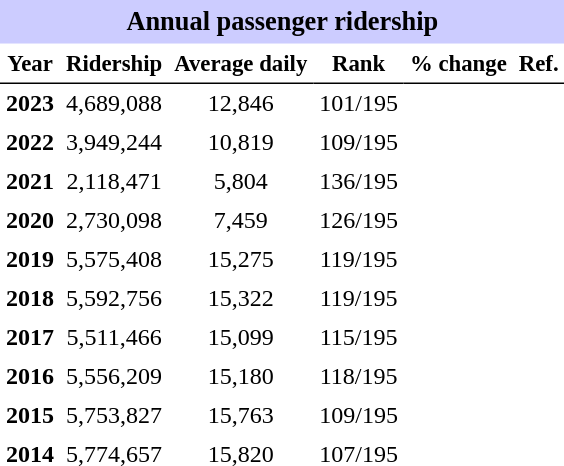<table class="toccolours" cellpadding="4" cellspacing="0" style="text-align:right;">
<tr>
<th colspan="6"  style="background-color:#ccf; background-color:#ccf; font-size:110%; text-align:center;">Annual passenger ridership</th>
</tr>
<tr style="font-size:95%; text-align:center">
<th style="border-bottom:1px solid black">Year</th>
<th style="border-bottom:1px solid black">Ridership</th>
<th style="border-bottom:1px solid black">Average daily</th>
<th style="border-bottom:1px solid black">Rank</th>
<th style="border-bottom:1px solid black">% change</th>
<th style="border-bottom:1px solid black">Ref.</th>
</tr>
<tr style="text-align:center;">
<td><strong>2023</strong></td>
<td>4,689,088</td>
<td>12,846</td>
<td>101/195</td>
<td></td>
<td></td>
</tr>
<tr style="text-align:center;">
<td><strong>2022</strong></td>
<td>3,949,244</td>
<td>10,819</td>
<td>109/195</td>
<td></td>
<td></td>
</tr>
<tr style="text-align:center;">
<td><strong>2021</strong></td>
<td>2,118,471</td>
<td>5,804</td>
<td>136/195</td>
<td></td>
<td></td>
</tr>
<tr style="text-align:center;">
<td><strong>2020</strong></td>
<td>2,730,098</td>
<td>7,459</td>
<td>126/195</td>
<td></td>
<td></td>
</tr>
<tr style="text-align:center;">
<td><strong>2019</strong></td>
<td>5,575,408</td>
<td>15,275</td>
<td>119/195</td>
<td></td>
<td></td>
</tr>
<tr style="text-align:center;">
<td><strong>2018</strong></td>
<td>5,592,756</td>
<td>15,322</td>
<td>119/195</td>
<td></td>
<td></td>
</tr>
<tr style="text-align:center;">
<td><strong>2017</strong></td>
<td>5,511,466</td>
<td>15,099</td>
<td>115/195</td>
<td></td>
<td></td>
</tr>
<tr style="text-align:center;">
<td><strong>2016</strong></td>
<td>5,556,209</td>
<td>15,180</td>
<td>118/195</td>
<td></td>
<td></td>
</tr>
<tr style="text-align:center;">
<td><strong>2015</strong></td>
<td>5,753,827</td>
<td>15,763</td>
<td>109/195</td>
<td></td>
<td></td>
</tr>
<tr style="text-align:center;">
<td><strong>2014</strong></td>
<td>5,774,657</td>
<td>15,820</td>
<td>107/195</td>
<td></td>
<td></td>
</tr>
</table>
